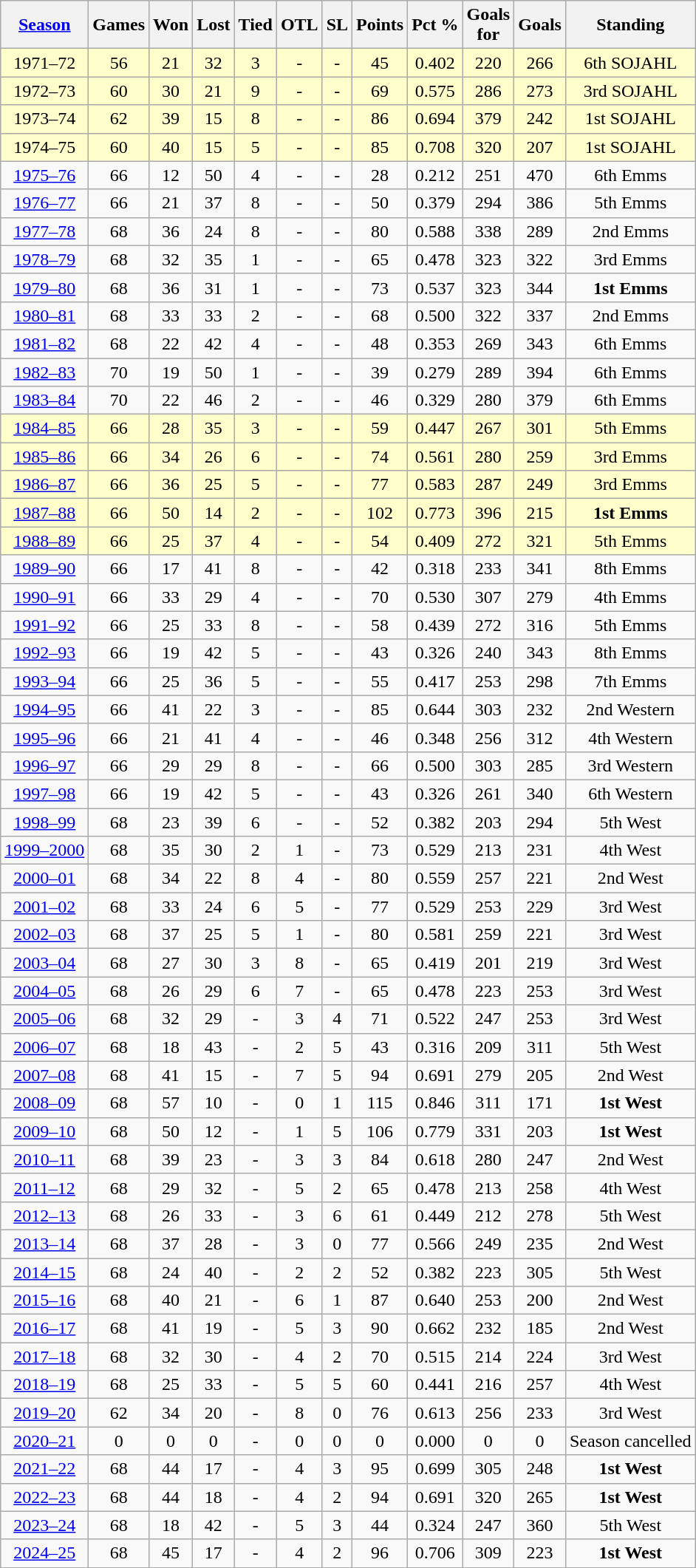<table class="wikitable">
<tr>
<th><a href='#'>Season</a></th>
<th>Games</th>
<th>Won</th>
<th>Lost</th>
<th>Tied</th>
<th>OTL</th>
<th>SL</th>
<th>Points</th>
<th>Pct %</th>
<th>Goals<br>for</th>
<th>Goals<br></th>
<th>Standing</th>
</tr>
<tr bgcolor="#FFFFCC" align="center">
<td>1971–72</td>
<td>56</td>
<td>21</td>
<td>32</td>
<td>3</td>
<td>-</td>
<td>-</td>
<td>45</td>
<td>0.402</td>
<td>220</td>
<td>266</td>
<td>6th SOJAHL</td>
</tr>
<tr bgcolor="#FFFFCC" align="center">
<td>1972–73</td>
<td>60</td>
<td>30</td>
<td>21</td>
<td>9</td>
<td>-</td>
<td>-</td>
<td>69</td>
<td>0.575</td>
<td>286</td>
<td>273</td>
<td>3rd SOJAHL</td>
</tr>
<tr bgcolor="#FFFFCC" align="center">
<td>1973–74</td>
<td>62</td>
<td>39</td>
<td>15</td>
<td>8</td>
<td>-</td>
<td>-</td>
<td>86</td>
<td>0.694</td>
<td>379</td>
<td>242</td>
<td>1st SOJAHL</td>
</tr>
<tr bgcolor="#FFFFCC" align="center">
<td>1974–75</td>
<td>60</td>
<td>40</td>
<td>15</td>
<td>5</td>
<td>-</td>
<td>-</td>
<td>85</td>
<td>0.708</td>
<td>320</td>
<td>207</td>
<td>1st SOJAHL</td>
</tr>
<tr align="center">
<td><a href='#'>1975–76</a></td>
<td>66</td>
<td>12</td>
<td>50</td>
<td>4</td>
<td>-</td>
<td>-</td>
<td>28</td>
<td>0.212</td>
<td>251</td>
<td>470</td>
<td>6th Emms</td>
</tr>
<tr align="center">
<td><a href='#'>1976–77</a></td>
<td>66</td>
<td>21</td>
<td>37</td>
<td>8</td>
<td>-</td>
<td>-</td>
<td>50</td>
<td>0.379</td>
<td>294</td>
<td>386</td>
<td>5th Emms</td>
</tr>
<tr align="center">
<td><a href='#'>1977–78</a></td>
<td>68</td>
<td>36</td>
<td>24</td>
<td>8</td>
<td>-</td>
<td>-</td>
<td>80</td>
<td>0.588</td>
<td>338</td>
<td>289</td>
<td>2nd Emms</td>
</tr>
<tr align="center">
<td><a href='#'>1978–79</a></td>
<td>68</td>
<td>32</td>
<td>35</td>
<td>1</td>
<td>-</td>
<td>-</td>
<td>65</td>
<td>0.478</td>
<td>323</td>
<td>322</td>
<td>3rd Emms</td>
</tr>
<tr align="center">
<td><a href='#'>1979–80</a></td>
<td>68</td>
<td>36</td>
<td>31</td>
<td>1</td>
<td>-</td>
<td>-</td>
<td>73</td>
<td>0.537</td>
<td>323</td>
<td>344</td>
<td><strong>1st Emms</strong></td>
</tr>
<tr align="center">
<td><a href='#'>1980–81</a></td>
<td>68</td>
<td>33</td>
<td>33</td>
<td>2</td>
<td>-</td>
<td>-</td>
<td>68</td>
<td>0.500</td>
<td>322</td>
<td>337</td>
<td>2nd Emms</td>
</tr>
<tr align="center">
<td><a href='#'>1981–82</a></td>
<td>68</td>
<td>22</td>
<td>42</td>
<td>4</td>
<td>-</td>
<td>-</td>
<td>48</td>
<td>0.353</td>
<td>269</td>
<td>343</td>
<td>6th Emms</td>
</tr>
<tr align="center">
<td><a href='#'>1982–83</a></td>
<td>70</td>
<td>19</td>
<td>50</td>
<td>1</td>
<td>-</td>
<td>-</td>
<td>39</td>
<td>0.279</td>
<td>289</td>
<td>394</td>
<td>6th Emms</td>
</tr>
<tr align="center">
<td><a href='#'>1983–84</a></td>
<td>70</td>
<td>22</td>
<td>46</td>
<td>2</td>
<td>-</td>
<td>-</td>
<td>46</td>
<td>0.329</td>
<td>280</td>
<td>379</td>
<td>6th Emms</td>
</tr>
<tr bgcolor="#FFFFCC" align="center">
<td><a href='#'>1984–85</a></td>
<td>66</td>
<td>28</td>
<td>35</td>
<td>3</td>
<td>-</td>
<td>-</td>
<td>59</td>
<td>0.447</td>
<td>267</td>
<td>301</td>
<td>5th Emms</td>
</tr>
<tr bgcolor="#FFFFCC" align="center">
<td><a href='#'>1985–86</a></td>
<td>66</td>
<td>34</td>
<td>26</td>
<td>6</td>
<td>-</td>
<td>-</td>
<td>74</td>
<td>0.561</td>
<td>280</td>
<td>259</td>
<td>3rd Emms</td>
</tr>
<tr bgcolor="#FFFFCC" align="center">
<td><a href='#'>1986–87</a></td>
<td>66</td>
<td>36</td>
<td>25</td>
<td>5</td>
<td>-</td>
<td>-</td>
<td>77</td>
<td>0.583</td>
<td>287</td>
<td>249</td>
<td>3rd Emms</td>
</tr>
<tr bgcolor="#FFFFCC" align="center">
<td><a href='#'>1987–88</a></td>
<td>66</td>
<td>50</td>
<td>14</td>
<td>2</td>
<td>-</td>
<td>-</td>
<td>102</td>
<td>0.773</td>
<td>396</td>
<td>215</td>
<td><strong>1st Emms</strong></td>
</tr>
<tr bgcolor="#FFFFCC" align="center">
<td><a href='#'>1988–89</a></td>
<td>66</td>
<td>25</td>
<td>37</td>
<td>4</td>
<td>-</td>
<td>-</td>
<td>54</td>
<td>0.409</td>
<td>272</td>
<td>321</td>
<td>5th Emms</td>
</tr>
<tr align="center">
<td><a href='#'>1989–90</a></td>
<td>66</td>
<td>17</td>
<td>41</td>
<td>8</td>
<td>-</td>
<td>-</td>
<td>42</td>
<td>0.318</td>
<td>233</td>
<td>341</td>
<td>8th Emms</td>
</tr>
<tr align="center">
<td><a href='#'>1990–91</a></td>
<td>66</td>
<td>33</td>
<td>29</td>
<td>4</td>
<td>-</td>
<td>-</td>
<td>70</td>
<td>0.530</td>
<td>307</td>
<td>279</td>
<td>4th Emms</td>
</tr>
<tr align="center">
<td><a href='#'>1991–92</a></td>
<td>66</td>
<td>25</td>
<td>33</td>
<td>8</td>
<td>-</td>
<td>-</td>
<td>58</td>
<td>0.439</td>
<td>272</td>
<td>316</td>
<td>5th Emms</td>
</tr>
<tr align="center">
<td><a href='#'>1992–93</a></td>
<td>66</td>
<td>19</td>
<td>42</td>
<td>5</td>
<td>-</td>
<td>-</td>
<td>43</td>
<td>0.326</td>
<td>240</td>
<td>343</td>
<td>8th Emms</td>
</tr>
<tr align="center">
<td><a href='#'>1993–94</a></td>
<td>66</td>
<td>25</td>
<td>36</td>
<td>5</td>
<td>-</td>
<td>-</td>
<td>55</td>
<td>0.417</td>
<td>253</td>
<td>298</td>
<td>7th Emms</td>
</tr>
<tr align="center">
<td><a href='#'>1994–95</a></td>
<td>66</td>
<td>41</td>
<td>22</td>
<td>3</td>
<td>-</td>
<td>-</td>
<td>85</td>
<td>0.644</td>
<td>303</td>
<td>232</td>
<td>2nd Western</td>
</tr>
<tr align="center">
<td><a href='#'>1995–96</a></td>
<td>66</td>
<td>21</td>
<td>41</td>
<td>4</td>
<td>-</td>
<td>-</td>
<td>46</td>
<td>0.348</td>
<td>256</td>
<td>312</td>
<td>4th Western</td>
</tr>
<tr align="center">
<td><a href='#'>1996–97</a></td>
<td>66</td>
<td>29</td>
<td>29</td>
<td>8</td>
<td>-</td>
<td>-</td>
<td>66</td>
<td>0.500</td>
<td>303</td>
<td>285</td>
<td>3rd Western</td>
</tr>
<tr align="center">
<td><a href='#'>1997–98</a></td>
<td>66</td>
<td>19</td>
<td>42</td>
<td>5</td>
<td>-</td>
<td>-</td>
<td>43</td>
<td>0.326</td>
<td>261</td>
<td>340</td>
<td>6th Western</td>
</tr>
<tr align="center">
<td><a href='#'>1998–99</a></td>
<td>68</td>
<td>23</td>
<td>39</td>
<td>6</td>
<td>-</td>
<td>-</td>
<td>52</td>
<td>0.382</td>
<td>203</td>
<td>294</td>
<td>5th West</td>
</tr>
<tr align="center">
<td><a href='#'>1999–2000</a></td>
<td>68</td>
<td>35</td>
<td>30</td>
<td>2</td>
<td>1</td>
<td>-</td>
<td>73</td>
<td>0.529</td>
<td>213</td>
<td>231</td>
<td>4th West</td>
</tr>
<tr align="center">
<td><a href='#'>2000–01</a></td>
<td>68</td>
<td>34</td>
<td>22</td>
<td>8</td>
<td>4</td>
<td>-</td>
<td>80</td>
<td>0.559</td>
<td>257</td>
<td>221</td>
<td>2nd West</td>
</tr>
<tr align="center">
<td><a href='#'>2001–02</a></td>
<td>68</td>
<td>33</td>
<td>24</td>
<td>6</td>
<td>5</td>
<td>-</td>
<td>77</td>
<td>0.529</td>
<td>253</td>
<td>229</td>
<td>3rd West</td>
</tr>
<tr align="center">
<td><a href='#'>2002–03</a></td>
<td>68</td>
<td>37</td>
<td>25</td>
<td>5</td>
<td>1</td>
<td>-</td>
<td>80</td>
<td>0.581</td>
<td>259</td>
<td>221</td>
<td>3rd West</td>
</tr>
<tr align="center">
<td><a href='#'>2003–04</a></td>
<td>68</td>
<td>27</td>
<td>30</td>
<td>3</td>
<td>8</td>
<td>-</td>
<td>65</td>
<td>0.419</td>
<td>201</td>
<td>219</td>
<td>3rd West</td>
</tr>
<tr align="center">
<td><a href='#'>2004–05</a></td>
<td>68</td>
<td>26</td>
<td>29</td>
<td>6</td>
<td>7</td>
<td>-</td>
<td>65</td>
<td>0.478</td>
<td>223</td>
<td>253</td>
<td>3rd West</td>
</tr>
<tr align="center">
<td><a href='#'>2005–06</a></td>
<td>68</td>
<td>32</td>
<td>29</td>
<td>-</td>
<td>3</td>
<td>4</td>
<td>71</td>
<td>0.522</td>
<td>247</td>
<td>253</td>
<td>3rd West</td>
</tr>
<tr align="center">
<td><a href='#'>2006–07</a></td>
<td>68</td>
<td>18</td>
<td>43</td>
<td>-</td>
<td>2</td>
<td>5</td>
<td>43</td>
<td>0.316</td>
<td>209</td>
<td>311</td>
<td>5th West</td>
</tr>
<tr align="center">
<td><a href='#'>2007–08</a></td>
<td>68</td>
<td>41</td>
<td>15</td>
<td>-</td>
<td>7</td>
<td>5</td>
<td>94</td>
<td>0.691</td>
<td>279</td>
<td>205</td>
<td>2nd West</td>
</tr>
<tr align="center">
<td><a href='#'>2008–09</a></td>
<td>68</td>
<td>57</td>
<td>10</td>
<td>-</td>
<td>0</td>
<td>1</td>
<td>115</td>
<td>0.846</td>
<td>311</td>
<td>171</td>
<td><strong>1st West</strong></td>
</tr>
<tr align="center">
<td><a href='#'>2009–10</a></td>
<td>68</td>
<td>50</td>
<td>12</td>
<td>-</td>
<td>1</td>
<td>5</td>
<td>106</td>
<td>0.779</td>
<td>331</td>
<td>203</td>
<td><strong>1st West</strong></td>
</tr>
<tr align="center">
<td><a href='#'>2010–11</a></td>
<td>68</td>
<td>39</td>
<td>23</td>
<td>-</td>
<td>3</td>
<td>3</td>
<td>84</td>
<td>0.618</td>
<td>280</td>
<td>247</td>
<td>2nd West</td>
</tr>
<tr align="center">
<td><a href='#'>2011–12</a></td>
<td>68</td>
<td>29</td>
<td>32</td>
<td>-</td>
<td>5</td>
<td>2</td>
<td>65</td>
<td>0.478</td>
<td>213</td>
<td>258</td>
<td>4th West</td>
</tr>
<tr align="center">
<td><a href='#'>2012–13</a></td>
<td>68</td>
<td>26</td>
<td>33</td>
<td>-</td>
<td>3</td>
<td>6</td>
<td>61</td>
<td>0.449</td>
<td>212</td>
<td>278</td>
<td>5th West</td>
</tr>
<tr align="center">
<td><a href='#'>2013–14</a></td>
<td>68</td>
<td>37</td>
<td>28</td>
<td>-</td>
<td>3</td>
<td>0</td>
<td>77</td>
<td>0.566</td>
<td>249</td>
<td>235</td>
<td>2nd West</td>
</tr>
<tr align="center">
<td><a href='#'>2014–15</a></td>
<td>68</td>
<td>24</td>
<td>40</td>
<td>-</td>
<td>2</td>
<td>2</td>
<td>52</td>
<td>0.382</td>
<td>223</td>
<td>305</td>
<td>5th West</td>
</tr>
<tr align="center">
<td><a href='#'>2015–16</a></td>
<td>68</td>
<td>40</td>
<td>21</td>
<td>-</td>
<td>6</td>
<td>1</td>
<td>87</td>
<td>0.640</td>
<td>253</td>
<td>200</td>
<td>2nd West</td>
</tr>
<tr align="center">
<td><a href='#'>2016–17</a></td>
<td>68</td>
<td>41</td>
<td>19</td>
<td>-</td>
<td>5</td>
<td>3</td>
<td>90</td>
<td>0.662</td>
<td>232</td>
<td>185</td>
<td>2nd West</td>
</tr>
<tr align="center">
<td><a href='#'>2017–18</a></td>
<td>68</td>
<td>32</td>
<td>30</td>
<td>-</td>
<td>4</td>
<td>2</td>
<td>70</td>
<td>0.515</td>
<td>214</td>
<td>224</td>
<td>3rd West</td>
</tr>
<tr align="center">
<td><a href='#'>2018–19</a></td>
<td>68</td>
<td>25</td>
<td>33</td>
<td>-</td>
<td>5</td>
<td>5</td>
<td>60</td>
<td>0.441</td>
<td>216</td>
<td>257</td>
<td>4th West</td>
</tr>
<tr align="center">
<td><a href='#'>2019–20</a></td>
<td>62</td>
<td>34</td>
<td>20</td>
<td>-</td>
<td>8</td>
<td>0</td>
<td>76</td>
<td>0.613</td>
<td>256</td>
<td>233</td>
<td>3rd West</td>
</tr>
<tr align="center">
<td><a href='#'>2020–21</a></td>
<td>0</td>
<td>0</td>
<td>0</td>
<td>-</td>
<td>0</td>
<td>0</td>
<td>0</td>
<td>0.000</td>
<td>0</td>
<td>0</td>
<td>Season cancelled</td>
</tr>
<tr align="center">
<td><a href='#'>2021–22</a></td>
<td>68</td>
<td>44</td>
<td>17</td>
<td>-</td>
<td>4</td>
<td>3</td>
<td>95</td>
<td>0.699</td>
<td>305</td>
<td>248</td>
<td><strong>1st West</strong></td>
</tr>
<tr align="center">
<td><a href='#'>2022–23</a></td>
<td>68</td>
<td>44</td>
<td>18</td>
<td>-</td>
<td>4</td>
<td>2</td>
<td>94</td>
<td>0.691</td>
<td>320</td>
<td>265</td>
<td><strong>1st West</strong></td>
</tr>
<tr align="center">
<td><a href='#'>2023–24</a></td>
<td>68</td>
<td>18</td>
<td>42</td>
<td>-</td>
<td>5</td>
<td>3</td>
<td>44</td>
<td>0.324</td>
<td>247</td>
<td>360</td>
<td>5th West</td>
</tr>
<tr align="center">
<td><a href='#'>2024–25</a></td>
<td>68</td>
<td>45</td>
<td>17</td>
<td>-</td>
<td>4</td>
<td>2</td>
<td>96</td>
<td>0.706</td>
<td>309</td>
<td>223</td>
<td><strong>1st West</strong></td>
</tr>
</table>
